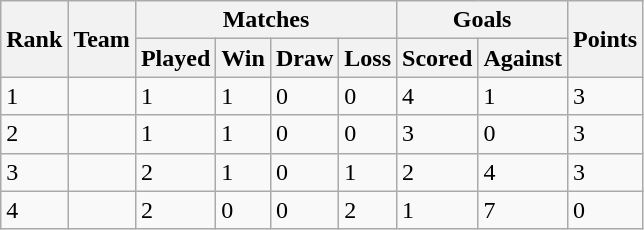<table class="wikitable" style="align:right;">
<tr>
<th rowspan=2>Rank</th>
<th rowspan=2>Team</th>
<th colspan=4>Matches</th>
<th colspan=2>Goals</th>
<th rowspan=2>Points</th>
</tr>
<tr>
<th>Played</th>
<th>Win</th>
<th>Draw</th>
<th>Loss</th>
<th>Scored</th>
<th>Against</th>
</tr>
<tr>
<td>1</td>
<td></td>
<td>1</td>
<td>1</td>
<td>0</td>
<td>0</td>
<td>4</td>
<td>1</td>
<td>3</td>
</tr>
<tr>
<td>2</td>
<td></td>
<td>1</td>
<td>1</td>
<td>0</td>
<td>0</td>
<td>3</td>
<td>0</td>
<td>3</td>
</tr>
<tr>
<td>3</td>
<td></td>
<td>2</td>
<td>1</td>
<td>0</td>
<td>1</td>
<td>2</td>
<td>4</td>
<td>3</td>
</tr>
<tr>
<td>4</td>
<td></td>
<td>2</td>
<td>0</td>
<td>0</td>
<td>2</td>
<td>1</td>
<td>7</td>
<td>0</td>
</tr>
</table>
